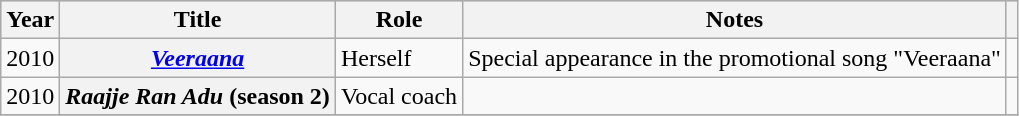<table class="wikitable sortable plainrowheaders">
<tr style="background:#ccc; text-align:center;">
<th scope="col">Year</th>
<th scope="col">Title</th>
<th scope="col">Role</th>
<th scope="col">Notes</th>
<th scope="col" class="unsortable"></th>
</tr>
<tr>
<td>2010</td>
<th scope="row"><em><a href='#'>Veeraana</a></em></th>
<td>Herself</td>
<td>Special appearance in the promotional song "Veeraana"</td>
<td style="text-align: center;"></td>
</tr>
<tr>
<td>2010</td>
<th scope="row"><em>Raajje Ran Adu</em> (season 2)</th>
<td>Vocal coach</td>
<td></td>
<td style="text-align: center;"></td>
</tr>
<tr>
</tr>
</table>
